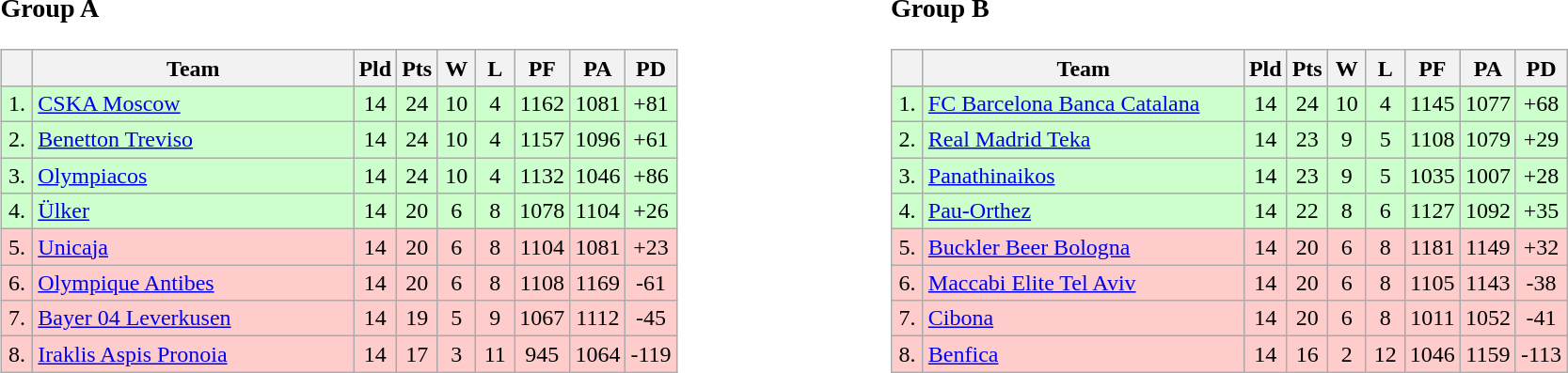<table>
<tr>
<td style="vertical-align:top; width:33%;"><br><h3>Group A</h3><table class="wikitable" style="text-align:center">
<tr>
<th width=15></th>
<th width=220>Team</th>
<th width=20>Pld</th>
<th width=20>Pts</th>
<th width=20>W</th>
<th width=20>L</th>
<th width=20>PF</th>
<th width=20>PA</th>
<th width=20>PD</th>
</tr>
<tr style="background: #ccffcc;">
<td>1.</td>
<td align=left> <a href='#'>CSKA Moscow</a></td>
<td>14</td>
<td>24</td>
<td>10</td>
<td>4</td>
<td>1162</td>
<td>1081</td>
<td>+81</td>
</tr>
<tr style="background: #ccffcc;">
<td>2.</td>
<td align=left> <a href='#'>Benetton Treviso</a></td>
<td>14</td>
<td>24</td>
<td>10</td>
<td>4</td>
<td>1157</td>
<td>1096</td>
<td>+61</td>
</tr>
<tr style="background: #ccffcc;">
<td>3.</td>
<td align=left> <a href='#'>Olympiacos</a></td>
<td>14</td>
<td>24</td>
<td>10</td>
<td>4</td>
<td>1132</td>
<td>1046</td>
<td>+86</td>
</tr>
<tr style="background: #ccffcc;">
<td>4.</td>
<td align=left> <a href='#'>Ülker</a></td>
<td>14</td>
<td>20</td>
<td>6</td>
<td>8</td>
<td>1078</td>
<td>1104</td>
<td>+26</td>
</tr>
<tr style="background: #ffcccc;">
<td>5.</td>
<td align=left> <a href='#'>Unicaja</a></td>
<td>14</td>
<td>20</td>
<td>6</td>
<td>8</td>
<td>1104</td>
<td>1081</td>
<td>+23</td>
</tr>
<tr style="background: #ffcccc;">
<td>6.</td>
<td align=left> <a href='#'>Olympique Antibes</a></td>
<td>14</td>
<td>20</td>
<td>6</td>
<td>8</td>
<td>1108</td>
<td>1169</td>
<td>-61</td>
</tr>
<tr style="background: #ffcccc;">
<td>7.</td>
<td align=left> <a href='#'>Bayer 04 Leverkusen</a></td>
<td>14</td>
<td>19</td>
<td>5</td>
<td>9</td>
<td>1067</td>
<td>1112</td>
<td>-45</td>
</tr>
<tr style="background: #ffcccc;">
<td>8.</td>
<td align=left> <a href='#'>Iraklis Aspis Pronoia</a></td>
<td>14</td>
<td>17</td>
<td>3</td>
<td>11</td>
<td>945</td>
<td>1064</td>
<td>-119</td>
</tr>
</table>
</td>
<td style="vertical-align:top; width:33%;"><br><h3>Group B</h3><table class="wikitable" style="text-align:center">
<tr>
<th width=15></th>
<th width=220>Team</th>
<th width=20>Pld</th>
<th width=20>Pts</th>
<th width=20>W</th>
<th width=20>L</th>
<th width=20>PF</th>
<th width=20>PA</th>
<th width=20>PD</th>
</tr>
<tr style="background: #ccffcc;">
<td>1.</td>
<td align=left> <a href='#'>FC Barcelona Banca Catalana</a></td>
<td>14</td>
<td>24</td>
<td>10</td>
<td>4</td>
<td>1145</td>
<td>1077</td>
<td>+68</td>
</tr>
<tr style="background: #ccffcc;">
<td>2.</td>
<td align=left> <a href='#'>Real Madrid Teka</a></td>
<td>14</td>
<td>23</td>
<td>9</td>
<td>5</td>
<td>1108</td>
<td>1079</td>
<td>+29</td>
</tr>
<tr style="background: #ccffcc;">
<td>3.</td>
<td align=left> <a href='#'>Panathinaikos</a></td>
<td>14</td>
<td>23</td>
<td>9</td>
<td>5</td>
<td>1035</td>
<td>1007</td>
<td>+28</td>
</tr>
<tr style="background: #ccffcc;">
<td>4.</td>
<td align=left> <a href='#'>Pau-Orthez</a></td>
<td>14</td>
<td>22</td>
<td>8</td>
<td>6</td>
<td>1127</td>
<td>1092</td>
<td>+35</td>
</tr>
<tr style="background: #ffcccc;">
<td>5.</td>
<td align=left> <a href='#'>Buckler Beer Bologna</a></td>
<td>14</td>
<td>20</td>
<td>6</td>
<td>8</td>
<td>1181</td>
<td>1149</td>
<td>+32</td>
</tr>
<tr style="background: #ffcccc;">
<td>6.</td>
<td align=left> <a href='#'>Maccabi Elite Tel Aviv</a></td>
<td>14</td>
<td>20</td>
<td>6</td>
<td>8</td>
<td>1105</td>
<td>1143</td>
<td>-38</td>
</tr>
<tr style="background: #ffcccc;">
<td>7.</td>
<td align=left> <a href='#'>Cibona</a></td>
<td>14</td>
<td>20</td>
<td>6</td>
<td>8</td>
<td>1011</td>
<td>1052</td>
<td>-41</td>
</tr>
<tr style="background: #ffcccc;">
<td>8.</td>
<td align=left> <a href='#'>Benfica</a></td>
<td>14</td>
<td>16</td>
<td>2</td>
<td>12</td>
<td>1046</td>
<td>1159</td>
<td>-113</td>
</tr>
</table>
</td>
</tr>
</table>
